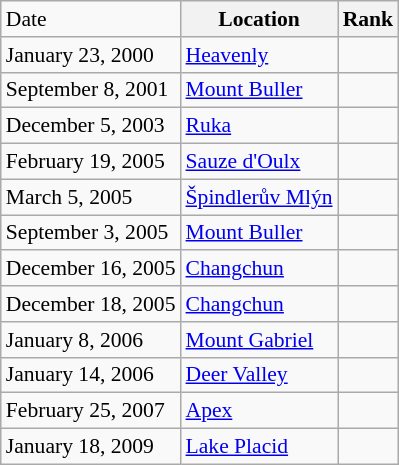<table class="wikitable sortable" style="font-size:90%" style="text-align:center">
<tr>
<td>Date</td>
<th>Location</th>
<th>Rank</th>
</tr>
<tr>
<td>January 23, 2000</td>
<td><a href='#'>Heavenly</a></td>
<td></td>
</tr>
<tr>
<td>September 8, 2001</td>
<td><a href='#'>Mount Buller</a></td>
<td></td>
</tr>
<tr>
<td>December 5, 2003</td>
<td><a href='#'>Ruka</a></td>
<td></td>
</tr>
<tr>
<td>February 19, 2005</td>
<td><a href='#'>Sauze d'Oulx</a></td>
<td></td>
</tr>
<tr>
<td>March 5, 2005</td>
<td><a href='#'>Špindlerův Mlýn</a></td>
<td></td>
</tr>
<tr>
<td>September 3, 2005</td>
<td><a href='#'>Mount Buller</a></td>
<td></td>
</tr>
<tr>
<td>December 16, 2005</td>
<td><a href='#'>Changchun</a></td>
<td></td>
</tr>
<tr>
<td>December 18, 2005</td>
<td><a href='#'>Changchun</a></td>
<td></td>
</tr>
<tr>
<td>January 8, 2006</td>
<td><a href='#'>Mount Gabriel</a></td>
<td></td>
</tr>
<tr>
<td>January 14, 2006</td>
<td><a href='#'>Deer Valley</a></td>
<td></td>
</tr>
<tr>
<td>February 25, 2007</td>
<td><a href='#'>Apex</a></td>
<td></td>
</tr>
<tr>
<td>January 18, 2009</td>
<td><a href='#'>Lake Placid</a></td>
<td></td>
</tr>
</table>
